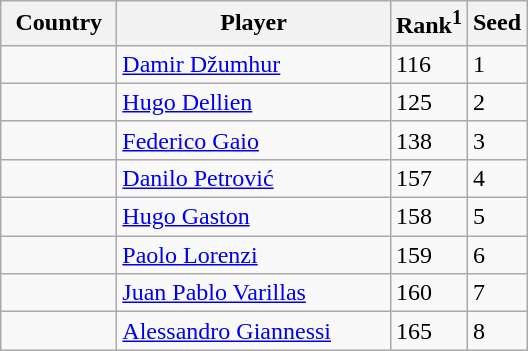<table class="sortable wikitable">
<tr>
<th width="70">Country</th>
<th width="175">Player</th>
<th>Rank<sup>1</sup></th>
<th>Seed</th>
</tr>
<tr>
<td></td>
<td><a href='#'>Damir Džumhur</a></td>
<td>116</td>
<td>1</td>
</tr>
<tr>
<td></td>
<td><a href='#'>Hugo Dellien</a></td>
<td>125</td>
<td>2</td>
</tr>
<tr>
<td></td>
<td><a href='#'>Federico Gaio</a></td>
<td>138</td>
<td>3</td>
</tr>
<tr>
<td></td>
<td><a href='#'>Danilo Petrović</a></td>
<td>157</td>
<td>4</td>
</tr>
<tr>
<td></td>
<td><a href='#'>Hugo Gaston</a></td>
<td>158</td>
<td>5</td>
</tr>
<tr>
<td></td>
<td><a href='#'>Paolo Lorenzi</a></td>
<td>159</td>
<td>6</td>
</tr>
<tr>
<td></td>
<td><a href='#'>Juan Pablo Varillas</a></td>
<td>160</td>
<td>7</td>
</tr>
<tr>
<td></td>
<td><a href='#'>Alessandro Giannessi</a></td>
<td>165</td>
<td>8</td>
</tr>
</table>
